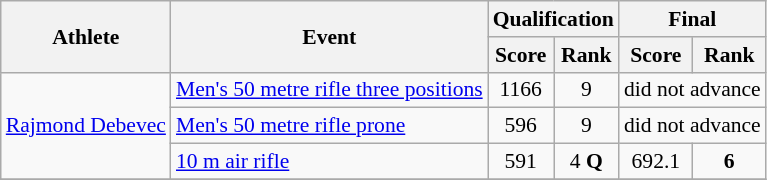<table class="wikitable" style="font-size:90%">
<tr>
<th rowspan="2">Athlete</th>
<th rowspan="2">Event</th>
<th colspan="2">Qualification</th>
<th colspan="2">Final</th>
</tr>
<tr>
<th>Score</th>
<th>Rank</th>
<th>Score</th>
<th>Rank</th>
</tr>
<tr>
<td rowspan=3><a href='#'>Rajmond Debevec</a></td>
<td><a href='#'>Men's 50 metre rifle three positions</a></td>
<td align="center">1166</td>
<td align="center">9</td>
<td colspan="2"  align="center">did not advance</td>
</tr>
<tr>
<td><a href='#'>Men's 50 metre rifle prone</a></td>
<td align="center">596</td>
<td align="center">9</td>
<td colspan="2"  align="center">did not advance</td>
</tr>
<tr>
<td><a href='#'>10 m air rifle</a></td>
<td align="center">591</td>
<td align="center">4 <strong>Q</strong></td>
<td align="center">692.1</td>
<td align="center"><strong>6</strong></td>
</tr>
<tr>
</tr>
</table>
